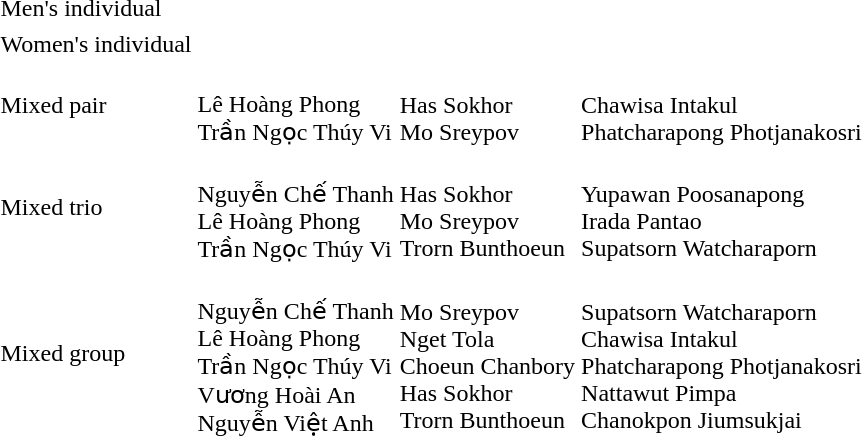<table>
<tr>
<td>Men's individual</td>
<td nowrap></td>
<td nowrap></td>
<td></td>
</tr>
<tr>
</tr>
<tr>
<td>Women's individual</td>
<td></td>
<td></td>
<td></td>
</tr>
<tr>
<td>Mixed pair</td>
<td><br>Lê Hoàng Phong<br>Trần Ngọc Thúy Vi</td>
<td><br>Has Sokhor<br>Mo Sreypov</td>
<td nowrap><br>Chawisa Intakul<br>Phatcharapong Photjanakosri</td>
</tr>
<tr>
<td>Mixed trio</td>
<td><br>Nguyễn Chế Thanh<br>Lê Hoàng Phong<br>Trần Ngọc Thúy Vi</td>
<td><br>Has Sokhor<br>Mo Sreypov<br>Trorn Bunthoeun</td>
<td><br>Yupawan Poosanapong<br>Irada Pantao<br>Supatsorn Watcharaporn</td>
</tr>
<tr>
<td>Mixed group</td>
<td><br>Nguyễn Chế Thanh<br>Lê Hoàng Phong<br>Trần Ngọc Thúy Vi<br>Vương Hoài An<br>Nguyễn Việt Anh</td>
<td><br>Mo Sreypov<br>Nget Tola<br>Choeun Chanbory<br>Has Sokhor<br>Trorn Bunthoeun</td>
<td><br>Supatsorn Watcharaporn<br>Chawisa Intakul<br>Phatcharapong Photjanakosri<br>Nattawut Pimpa<br>Chanokpon Jiumsukjai</td>
</tr>
</table>
